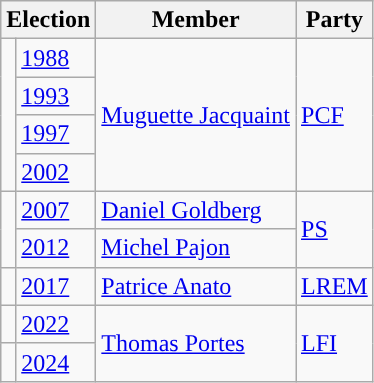<table class="wikitable">
<tr>
<th colspan="2">Election</th>
<th>Member</th>
<th>Party</th>
</tr>
<tr>
<td rowspan="4" style="color:inherit;background-color: "></td>
<td><a href='#'>1988</a></td>
<td rowspan="4"><a href='#'>Muguette Jacquaint</a></td>
<td rowspan="4"><a href='#'>PCF</a></td>
</tr>
<tr>
<td><a href='#'>1993</a></td>
</tr>
<tr>
<td><a href='#'>1997</a></td>
</tr>
<tr>
<td><a href='#'>2002</a></td>
</tr>
<tr>
<td rowspan="2" style="color:inherit;background-color: "></td>
<td><a href='#'>2007</a></td>
<td><a href='#'>Daniel Goldberg</a></td>
<td rowspan="2"><a href='#'>PS</a></td>
</tr>
<tr>
<td><a href='#'>2012</a></td>
<td><a href='#'>Michel Pajon</a></td>
</tr>
<tr>
<td style="color:inherit;background-color: "></td>
<td><a href='#'>2017</a></td>
<td><a href='#'>Patrice Anato</a></td>
<td><a href='#'>LREM</a></td>
</tr>
<tr>
<td style="color:inherit;background-color: "></td>
<td><a href='#'>2022</a></td>
<td rowspan="2"><a href='#'>Thomas Portes</a></td>
<td rowspan="2"><a href='#'>LFI</a></td>
</tr>
<tr>
<td style="color:inherit;background-color: "></td>
<td><a href='#'>2024</a></td>
</tr>
</table>
